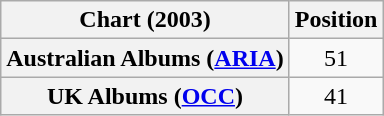<table class="wikitable sortable plainrowheaders">
<tr>
<th>Chart (2003)</th>
<th>Position</th>
</tr>
<tr>
<th scope="row">Australian Albums (<a href='#'>ARIA</a>)</th>
<td style="text-align:center;">51</td>
</tr>
<tr>
<th scope="row">UK Albums (<a href='#'>OCC</a>)</th>
<td style="text-align:center;">41</td>
</tr>
</table>
